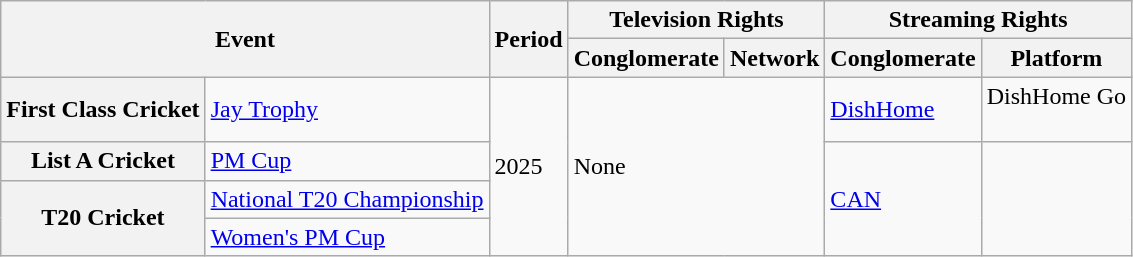<table class="wikitable">
<tr>
<th colspan="2" rowspan="2">Event</th>
<th rowspan="2">Period</th>
<th colspan="2">Television Rights</th>
<th colspan="2">Streaming Rights</th>
</tr>
<tr>
<th>Conglomerate</th>
<th>Network</th>
<th>Conglomerate</th>
<th>Platform</th>
</tr>
<tr>
<th rowspan="1">First Class Cricket</th>
<td><a href='#'>Jay Trophy</a></td>
<td colspan="1" rowspan="4">2025</td>
<td colspan="2" rowspan="4">None</td>
<td><a href='#'>DishHome</a></td>
<td>DishHome Go <br>  <br>  </td>
</tr>
<tr>
<th>List A Cricket</th>
<td><a href='#'>PM Cup</a></td>
<td rowspan="3"><a href='#'>CAN</a></td>
<td rowspan="3"></td>
</tr>
<tr>
<th rowspan="2">T20 Cricket</th>
<td><a href='#'>National T20 Championship</a></td>
</tr>
<tr>
<td><a href='#'>Women's PM Cup</a></td>
</tr>
</table>
